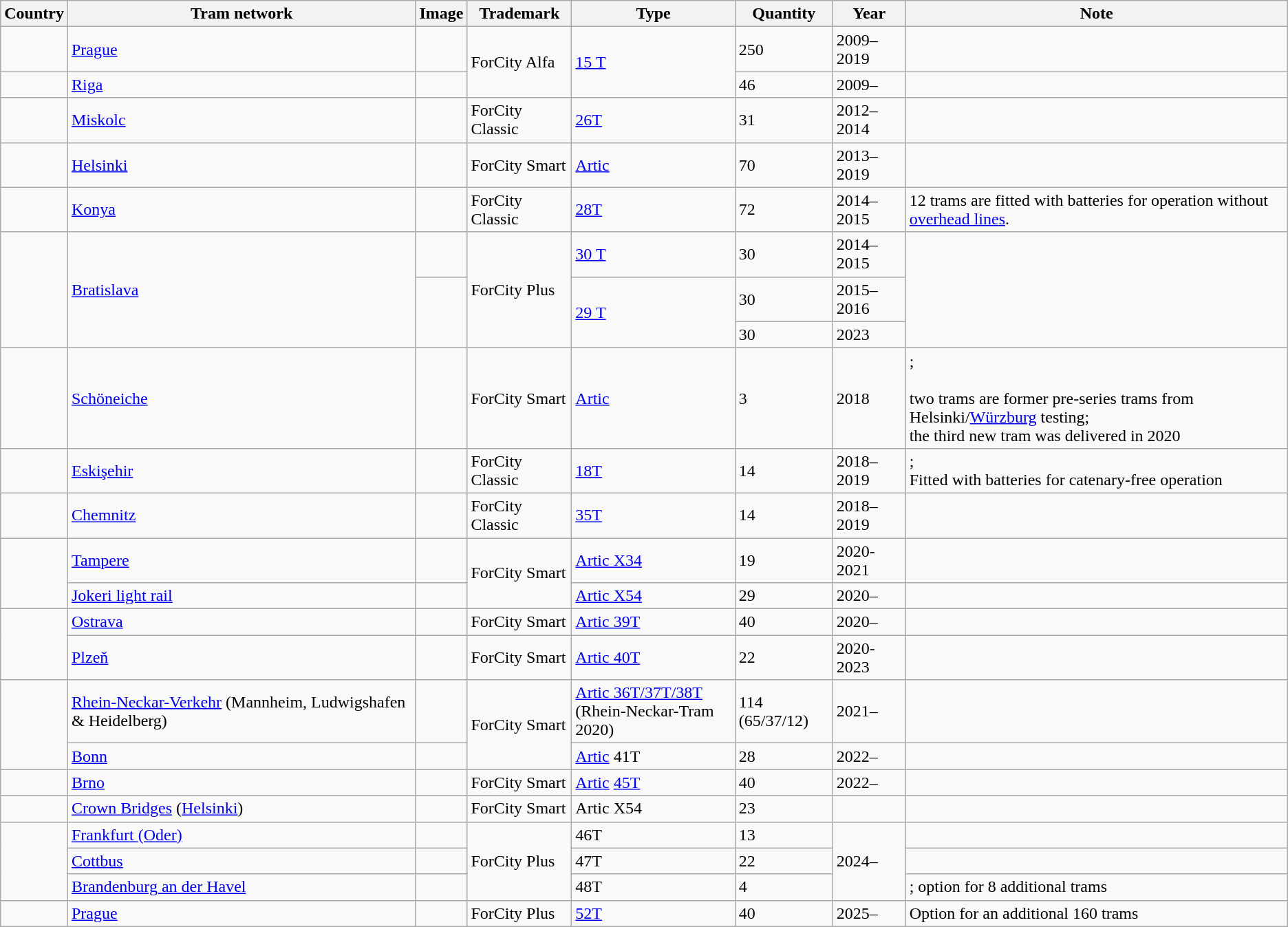<table class="wikitable sortable">
<tr>
<th>Country</th>
<th>Tram network</th>
<th>Image</th>
<th>Trademark</th>
<th>Type</th>
<th>Quantity</th>
<th>Year</th>
<th>Note</th>
</tr>
<tr>
<td></td>
<td><a href='#'>Prague</a></td>
<td></td>
<td rowspan="2">ForCity Alfa</td>
<td rowspan="2"><a href='#'>15 T</a></td>
<td>250</td>
<td>2009–2019</td>
<td></td>
</tr>
<tr>
<td></td>
<td><a href='#'>Riga</a></td>
<td></td>
<td>46</td>
<td>2009–</td>
<td></td>
</tr>
<tr>
<td></td>
<td><a href='#'>Miskolc</a></td>
<td></td>
<td>ForCity Classic</td>
<td><a href='#'>26T</a></td>
<td>31</td>
<td>2012–2014</td>
<td></td>
</tr>
<tr>
<td></td>
<td><a href='#'>Helsinki</a></td>
<td></td>
<td>ForCity Smart</td>
<td><a href='#'>Artic</a></td>
<td>70</td>
<td>2013–2019</td>
<td></td>
</tr>
<tr>
<td></td>
<td><a href='#'>Konya</a></td>
<td></td>
<td>ForCity Classic</td>
<td><a href='#'>28T</a></td>
<td>72</td>
<td>2014–2015</td>
<td>12 trams are fitted with batteries for operation without <a href='#'>overhead lines</a>. <br> </td>
</tr>
<tr>
<td rowspan=3></td>
<td rowspan=3><a href='#'>Bratislava</a></td>
<td></td>
<td rowspan=3>ForCity Plus</td>
<td><a href='#'>30 T</a></td>
<td>30</td>
<td>2014–2015</td>
<td rowspan=3></td>
</tr>
<tr>
<td rowspan=2></td>
<td rowspan=2><a href='#'>29 T</a></td>
<td>30</td>
<td>2015–2016</td>
</tr>
<tr>
<td>30</td>
<td>2023</td>
</tr>
<tr>
<td></td>
<td><a href='#'>Schöneiche</a></td>
<td></td>
<td>ForCity Smart</td>
<td><a href='#'>Artic</a></td>
<td>3</td>
<td>2018</td>
<td>; <br><br>two trams are former pre-series trams from Helsinki/<a href='#'>Würzburg</a> testing; <br>
the third new tram was delivered in 2020</td>
</tr>
<tr>
<td></td>
<td><a href='#'>Eskişehir</a></td>
<td></td>
<td>ForCity Classic</td>
<td><a href='#'>18T</a></td>
<td>14</td>
<td>2018–2019</td>
<td>; <br> Fitted with batteries for catenary-free operation</td>
</tr>
<tr>
<td></td>
<td><a href='#'>Chemnitz</a></td>
<td></td>
<td>ForCity Classic</td>
<td><a href='#'>35T</a></td>
<td>14</td>
<td>2018–2019</td>
<td></td>
</tr>
<tr>
<td rowspan="2"></td>
<td><a href='#'>Tampere</a></td>
<td></td>
<td rowspan="2">ForCity Smart</td>
<td><a href='#'>Artic X34</a></td>
<td>19</td>
<td>2020-2021</td>
<td></td>
</tr>
<tr>
<td><a href='#'>Jokeri light rail</a> </td>
<td></td>
<td><a href='#'>Artic X54</a></td>
<td>29</td>
<td>2020–</td>
<td></td>
</tr>
<tr>
<td rowspan="2"></td>
<td><a href='#'>Ostrava</a></td>
<td></td>
<td>ForCity Smart</td>
<td><a href='#'>Artic 39T</a></td>
<td>40</td>
<td>2020–</td>
<td></td>
</tr>
<tr>
<td><a href='#'>Plzeň</a></td>
<td></td>
<td>ForCity Smart</td>
<td><a href='#'>Artic 40T</a></td>
<td>22</td>
<td>2020-2023</td>
<td></td>
</tr>
<tr>
<td rowspan="2"></td>
<td><a href='#'>Rhein-Neckar-Verkehr</a> (Mannheim, Ludwigshafen & Heidelberg)</td>
<td></td>
<td rowspan="2" 39t>ForCity Smart</td>
<td><a href='#'>Artic 36T/37T/38T</a><br>(Rhein-Neckar-Tram 2020)</td>
<td>114 (65/37/12)</td>
<td>2021–</td>
<td></td>
</tr>
<tr>
<td><a href='#'>Bonn</a></td>
<td></td>
<td><a href='#'>Artic</a> 41T</td>
<td>28</td>
<td>2022–</td>
<td></td>
</tr>
<tr>
<td></td>
<td><a href='#'>Brno</a></td>
<td></td>
<td>ForCity Smart</td>
<td><a href='#'>Artic</a> <a href='#'>45T</a></td>
<td>40</td>
<td>2022–</td>
<td></td>
</tr>
<tr>
<td></td>
<td><a href='#'>Crown Bridges</a> (<a href='#'>Helsinki</a>)</td>
<td></td>
<td>ForCity Smart</td>
<td>Artic X54</td>
<td>23</td>
<td></td>
<td></td>
</tr>
<tr>
<td rowspan="3"></td>
<td><a href='#'>Frankfurt (Oder)</a></td>
<td></td>
<td rowspan="3">ForCity Plus</td>
<td>46T</td>
<td>13</td>
<td rowspan="3">2024–</td>
<td></td>
</tr>
<tr>
<td><a href='#'>Cottbus</a></td>
<td></td>
<td>47T</td>
<td>22</td>
<td></td>
</tr>
<tr>
<td><a href='#'>Brandenburg an der Havel</a></td>
<td></td>
<td>48T</td>
<td>4</td>
<td>; option for 8 additional trams</td>
</tr>
<tr>
<td></td>
<td><a href='#'>Prague</a></td>
<td></td>
<td>ForCity Plus</td>
<td><a href='#'>52T</a></td>
<td>40</td>
<td>2025–</td>
<td>Option for an additional 160 trams</td>
</tr>
</table>
